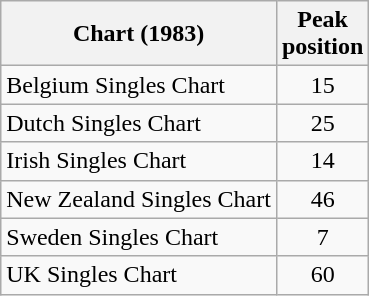<table class="wikitable sortable">
<tr>
<th>Chart (1983)</th>
<th>Peak<br>position</th>
</tr>
<tr>
<td>Belgium Singles Chart</td>
<td style="text-align:center;">15</td>
</tr>
<tr>
<td>Dutch Singles Chart</td>
<td style="text-align:center;">25</td>
</tr>
<tr>
<td>Irish Singles Chart</td>
<td style="text-align:center;">14</td>
</tr>
<tr>
<td>New Zealand Singles Chart</td>
<td style="text-align:center;">46</td>
</tr>
<tr>
<td>Sweden Singles Chart</td>
<td style="text-align:center;">7</td>
</tr>
<tr>
<td>UK Singles Chart</td>
<td style="text-align:center;">60</td>
</tr>
</table>
